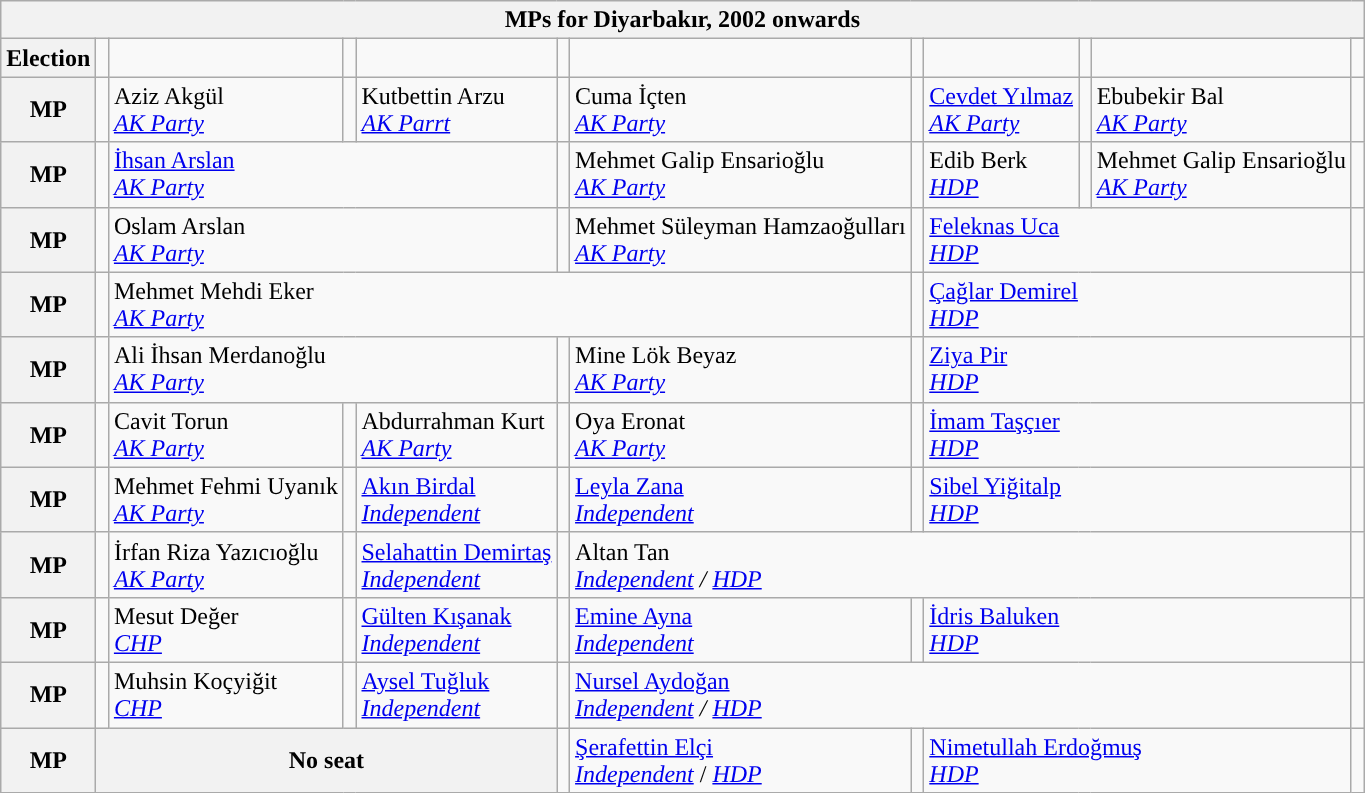<table class="wikitable">
<tr>
<th colspan = 12>MPs for Diyarbakır, 2002 onwards</th>
</tr>
<tr>
<th rowspan = 2>Election</th>
<td rowspan="2" style="width:1px;"></td>
<td rowspan = 2></td>
<td rowspan="2" style="width:1px;"></td>
<td rowspan = 2></td>
<td rowspan="2" style="width:1px;"></td>
<td rowspan = 2></td>
<td rowspan="2" style="width:1px;"></td>
<td rowspan = 2></td>
<td rowspan="2" style="width:1px;"></td>
<td rowspan = 2></td>
</tr>
<tr>
<td></td>
</tr>
<tr>
<th>MP</th>
<td width=1px style="background-color: "></td>
<td colspan = 1>Aziz Akgül<br><em><a href='#'>AK Party</a></em></td>
<td width=1px style="background-color: "></td>
<td colspan = 1>Kutbettin Arzu<br><em><a href='#'>AK Parrt</a></em></td>
<td width=1px style="background-color: "></td>
<td colspan = 1>Cuma İçten<br><em><a href='#'>AK Party</a></em></td>
<td width=1px style="background-color: "></td>
<td colspan = 1><a href='#'>Cevdet Yılmaz</a><br><em><a href='#'>AK Party</a></em></td>
<td width=1px style="background-color: "></td>
<td colspan = 1>Ebubekir Bal<br><em><a href='#'>AK Party</a></em></td>
<td width=1px style="background-color: "></td>
</tr>
<tr>
<th>MP</th>
<td width=1px style="background-color: "></td>
<td colspan = 3><a href='#'>İhsan Arslan</a><br><em><a href='#'>AK Party</a></em></td>
<td width=1px style="background-color: "></td>
<td colspan = 1>Mehmet Galip Ensarioğlu<br><em><a href='#'>AK Party</a></em></td>
<td width=1px style="background-color: "></td>
<td colspan = 1>Edib Berk<br><em><a href='#'>HDP</a></em></td>
<td width=1px style="background-color: "></td>
<td colspan = 1>Mehmet Galip Ensarioğlu<br><em><a href='#'>AK Party</a></em></td>
<td width=1px style="background-color: "></td>
</tr>
<tr>
<th>MP</th>
<td width=1px style="background-color: "></td>
<td colspan = 3>Oslam Arslan<br><em><a href='#'>AK Party</a></em></td>
<td width=1px style="background-color: "></td>
<td colspan = 1>Mehmet Süleyman Hamzaoğulları<br><em><a href='#'>AK Party</a></em></td>
<td width=1px style="background-color: "></td>
<td colspan = 3><a href='#'>Feleknas Uca</a><br><em><a href='#'>HDP</a></em></td>
<td width=1px style="background-color: "></td>
</tr>
<tr>
<th>MP</th>
<td width=1px style="background-color: "></td>
<td colspan = 5>Mehmet Mehdi Eker<br><em><a href='#'>AK Party</a></em></td>
<td width=1px style="background-color: "></td>
<td colspan = 3><a href='#'>Çağlar Demirel</a><br><em><a href='#'>HDP</a></em></td>
<td width=1px style="background-color: "></td>
</tr>
<tr>
<th>MP</th>
<td width=1px style="background-color: "></td>
<td colspan = 3>Ali İhsan Merdanoğlu<br><em><a href='#'>AK Party</a></em></td>
<td width=1px style="background-color: "></td>
<td colspan = 1>Mine Lök Beyaz<br><em><a href='#'>AK Party</a></em></td>
<td width=1px style="background-color: "></td>
<td colspan = 3><a href='#'>Ziya Pir</a><br><em><a href='#'>HDP</a></em></td>
<td width=1px style="background-color: "></td>
</tr>
<tr>
<th>MP</th>
<td width=1px style="background-color: "></td>
<td colspan = 1>Cavit Torun<br><em><a href='#'>AK Party</a></em></td>
<td width=1px style="background-color: "></td>
<td colspan = 1>Abdurrahman Kurt<br><em><a href='#'>AK Party</a></em></td>
<td width=1px style="background-color: "></td>
<td colspan = 1>Oya Eronat<br><em><a href='#'>AK Party</a></em></td>
<td width=1px style="background-color: "></td>
<td colspan = 3><a href='#'>İmam Taşçıer</a><br><em><a href='#'>HDP</a></em></td>
<td width=1px style="background-color: "></td>
</tr>
<tr>
<th>MP</th>
<td width=1px style="background-color: "></td>
<td colspan = 1>Mehmet Fehmi Uyanık<br><em><a href='#'>AK Party</a></em></td>
<td width=1px style="background-color: "></td>
<td colspan = 1><a href='#'>Akın Birdal</a><br><em><a href='#'>Independent</a></em></td>
<td width=1px style="background-color: "></td>
<td colspan = 1><a href='#'>Leyla Zana</a><br><em><a href='#'>Independent</a></em></td>
<td width=1px style="background-color: "></td>
<td colspan = 3><a href='#'>Sibel Yiğitalp</a><br><em><a href='#'>HDP</a></em></td>
<td width=1px style="background-color: "></td>
</tr>
<tr>
<th>MP</th>
<td width=1px style="background-color: "></td>
<td colspan = 1>İrfan Riza Yazıcıoğlu<br><em><a href='#'>AK Party</a></em></td>
<td width=1px style="background-color: "></td>
<td colspan = 1><a href='#'>Selahattin Demirtaş</a><br><em><a href='#'>Independent</a></em></td>
<td width=1px style="background-color: "></td>
<td colspan = 5>Altan Tan<br><em><a href='#'>Independent</a> / <a href='#'>HDP</a></em></td>
<td width=1px style="background-color: "></td>
</tr>
<tr>
<th>MP</th>
<td width=1px style="background-color: "></td>
<td colspan = 1>Mesut Değer<br><em><a href='#'>CHP</a></em></td>
<td width=1px style="background-color: "></td>
<td colspan = 1><a href='#'>Gülten Kışanak</a><br><em><a href='#'>Independent</a></em></td>
<td width=1px style="background-color: "></td>
<td colspan = 1><a href='#'>Emine Ayna</a><br><em><a href='#'>Independent</a></em></td>
<td width=1px style="background-color: "></td>
<td colspan = 3><a href='#'>İdris Baluken</a><br><em><a href='#'>HDP</a></em></td>
<td width=1px style="background-color: "></td>
</tr>
<tr>
<th>MP</th>
<td width=1px style="background-color: "></td>
<td colspan = 1>Muhsin Koçyiğit<br><em><a href='#'>CHP</a></em></td>
<td width=1px style="background-color: "></td>
<td colspan = 1><a href='#'>Aysel Tuğluk</a><br><em><a href='#'>Independent</a></em></td>
<td width=1px style="background-color: "></td>
<td colspan = 5><a href='#'>Nursel Aydoğan</a><br><em><a href='#'>Independent</a> / <a href='#'>HDP</a></em></td>
<td width=1px style="background-color: "></td>
</tr>
<tr>
<th>MP</th>
<th colspan = 4>No seat</th>
<td width=1px style="background-color: "></td>
<td colspan = 1><a href='#'>Şerafettin Elçi</a><br><em><a href='#'>Independent</a></em> / <em><a href='#'>HDP</a></em></td>
<td width=1px style="background-color: "></td>
<td colspan = 3><a href='#'>Nimetullah Erdoğmuş</a><br><em><a href='#'>HDP</a></em></td>
<td width=1px style="background-color: "></td>
</tr>
</table>
